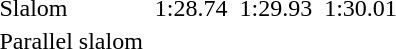<table>
<tr>
<td>Slalom</td>
<td></td>
<td>1:28.74</td>
<td></td>
<td>1:29.93</td>
<td></td>
<td>1:30.01</td>
</tr>
<tr>
<td>Parallel slalom</td>
<td colspan=2></td>
<td colspan=2></td>
<td colspan=2></td>
</tr>
</table>
